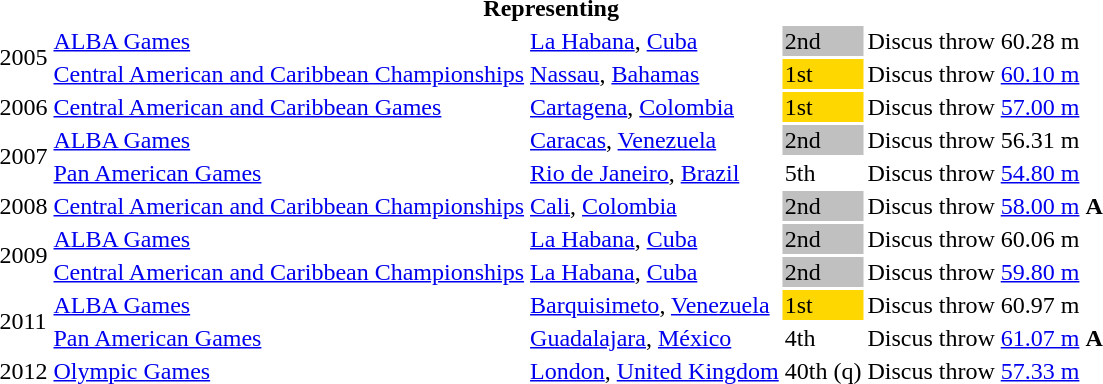<table>
<tr>
<th colspan="6">Representing </th>
</tr>
<tr>
<td rowspan=2>2005</td>
<td><a href='#'>ALBA Games</a></td>
<td><a href='#'>La Habana</a>, <a href='#'>Cuba</a></td>
<td bgcolor=silver>2nd</td>
<td>Discus throw</td>
<td>60.28 m</td>
</tr>
<tr>
<td><a href='#'>Central American and Caribbean Championships</a></td>
<td><a href='#'>Nassau</a>, <a href='#'>Bahamas</a></td>
<td bgcolor="gold">1st</td>
<td>Discus throw</td>
<td><a href='#'>60.10 m</a></td>
</tr>
<tr>
<td>2006</td>
<td><a href='#'>Central American and Caribbean Games</a></td>
<td><a href='#'>Cartagena</a>, <a href='#'>Colombia</a></td>
<td bgcolor="gold">1st</td>
<td>Discus throw</td>
<td><a href='#'>57.00 m</a></td>
</tr>
<tr>
<td rowspan=2>2007</td>
<td><a href='#'>ALBA Games</a></td>
<td><a href='#'>Caracas</a>, <a href='#'>Venezuela</a></td>
<td bgcolor=silver>2nd</td>
<td>Discus throw</td>
<td>56.31 m</td>
</tr>
<tr>
<td><a href='#'>Pan American Games</a></td>
<td><a href='#'>Rio de Janeiro</a>, <a href='#'>Brazil</a></td>
<td>5th</td>
<td>Discus throw</td>
<td><a href='#'>54.80 m</a></td>
</tr>
<tr>
<td>2008</td>
<td><a href='#'>Central American and Caribbean Championships</a></td>
<td><a href='#'>Cali</a>, <a href='#'>Colombia</a></td>
<td bgcolor="silver">2nd</td>
<td>Discus throw</td>
<td><a href='#'>58.00 m</a> <strong>A</strong></td>
</tr>
<tr>
<td rowspan=2>2009</td>
<td><a href='#'>ALBA Games</a></td>
<td><a href='#'>La Habana</a>, <a href='#'>Cuba</a></td>
<td bgcolor=silver>2nd</td>
<td>Discus throw</td>
<td>60.06 m</td>
</tr>
<tr>
<td><a href='#'>Central American and Caribbean Championships</a></td>
<td><a href='#'>La Habana</a>, <a href='#'>Cuba</a></td>
<td bgcolor="silver">2nd</td>
<td>Discus throw</td>
<td><a href='#'>59.80 m</a></td>
</tr>
<tr>
<td rowspan=2>2011</td>
<td><a href='#'>ALBA Games</a></td>
<td><a href='#'>Barquisimeto</a>, <a href='#'>Venezuela</a></td>
<td bgcolor=gold>1st</td>
<td>Discus throw</td>
<td>60.97 m</td>
</tr>
<tr>
<td><a href='#'>Pan American Games</a></td>
<td><a href='#'>Guadalajara</a>, <a href='#'>México</a></td>
<td>4th</td>
<td>Discus throw</td>
<td><a href='#'>61.07 m</a> <strong>A</strong></td>
</tr>
<tr>
<td>2012</td>
<td><a href='#'>Olympic Games</a></td>
<td><a href='#'>London</a>, <a href='#'>United Kingdom</a></td>
<td>40th (q)</td>
<td>Discus throw</td>
<td><a href='#'>57.33 m</a></td>
</tr>
</table>
